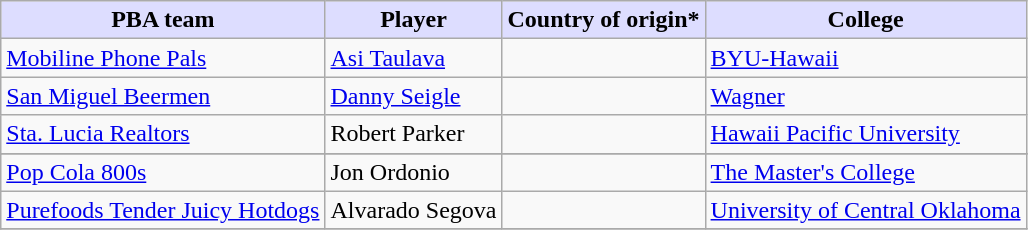<table class="wikitable">
<tr>
<th style="background:#DDDDFF;">PBA team</th>
<th style="background:#DDDDFF;">Player</th>
<th style="background:#DDDDFF;">Country of origin*</th>
<th style="background:#DDDDFF;">College</th>
</tr>
<tr>
<td><a href='#'>Mobiline Phone Pals</a></td>
<td><a href='#'>Asi Taulava</a></td>
<td></td>
<td><a href='#'>BYU-Hawaii</a></td>
</tr>
<tr>
<td><a href='#'>San Miguel Beermen</a></td>
<td><a href='#'>Danny Seigle</a></td>
<td></td>
<td><a href='#'>Wagner</a></td>
</tr>
<tr>
<td><a href='#'>Sta. Lucia Realtors</a></td>
<td>Robert Parker</td>
<td></td>
<td><a href='#'>Hawaii Pacific University</a></td>
</tr>
<tr>
</tr>
<tr>
<td><a href='#'>Pop Cola 800s</a></td>
<td>Jon Ordonio</td>
<td></td>
<td><a href='#'>The Master's College</a></td>
</tr>
<tr>
<td><a href='#'>Purefoods Tender Juicy Hotdogs</a></td>
<td>Alvarado Segova</td>
<td></td>
<td><a href='#'>University of Central Oklahoma</a></td>
</tr>
<tr>
</tr>
</table>
